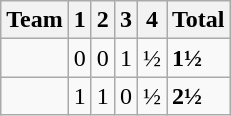<table class=wikitable>
<tr>
<th>Team</th>
<th>1</th>
<th>2</th>
<th>3</th>
<th>4</th>
<th>Total</th>
</tr>
<tr>
<td></td>
<td>0</td>
<td>0</td>
<td>1</td>
<td>½</td>
<td><strong>1½</strong></td>
</tr>
<tr>
<td></td>
<td>1</td>
<td>1</td>
<td>0</td>
<td>½</td>
<td><strong>2½</strong></td>
</tr>
</table>
